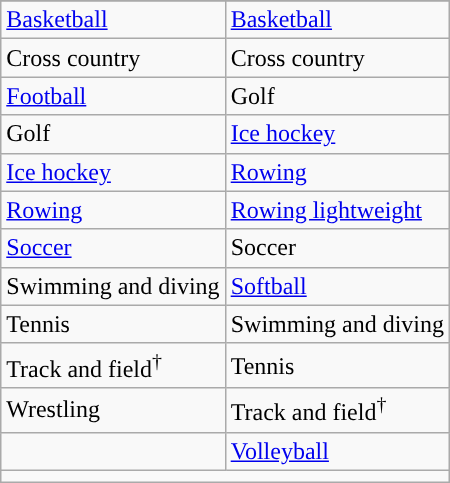<table class="wikitable" style=" ">
<tr>
</tr>
<tr>
<td><a href='#'>Basketball</a></td>
<td><a href='#'>Basketball</a></td>
</tr>
<tr>
<td>Cross country</td>
<td>Cross country</td>
</tr>
<tr>
<td><a href='#'>Football</a></td>
<td>Golf</td>
</tr>
<tr>
<td>Golf</td>
<td><a href='#'>Ice hockey</a></td>
</tr>
<tr>
<td><a href='#'>Ice hockey</a></td>
<td><a href='#'>Rowing</a></td>
</tr>
<tr>
<td><a href='#'>Rowing</a></td>
<td><a href='#'>Rowing lightweight</a></td>
</tr>
<tr>
<td><a href='#'>Soccer</a></td>
<td>Soccer</td>
</tr>
<tr>
<td>Swimming and diving</td>
<td><a href='#'>Softball</a></td>
</tr>
<tr>
<td>Tennis</td>
<td>Swimming and diving</td>
</tr>
<tr>
<td>Track and field<sup>†</sup></td>
<td>Tennis</td>
</tr>
<tr>
<td>Wrestling</td>
<td>Track and field<sup>†</sup></td>
</tr>
<tr>
<td></td>
<td><a href='#'>Volleyball</a></td>
</tr>
<tr>
<td colspan="2"></td>
</tr>
</table>
